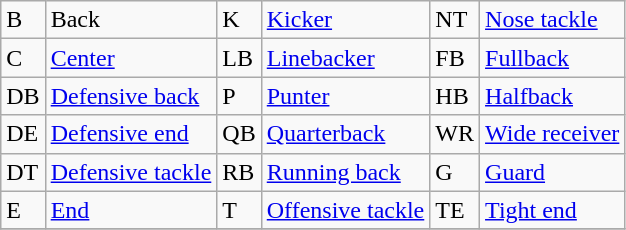<table class="wikitable">
<tr>
<td>B</td>
<td>Back</td>
<td>K</td>
<td><a href='#'>Kicker</a></td>
<td>NT</td>
<td><a href='#'>Nose tackle</a></td>
</tr>
<tr>
<td>C</td>
<td><a href='#'>Center</a></td>
<td>LB</td>
<td><a href='#'>Linebacker</a></td>
<td>FB</td>
<td><a href='#'>Fullback</a></td>
</tr>
<tr>
<td>DB</td>
<td><a href='#'>Defensive back</a></td>
<td>P</td>
<td><a href='#'>Punter</a></td>
<td>HB</td>
<td><a href='#'>Halfback</a></td>
</tr>
<tr>
<td>DE</td>
<td><a href='#'>Defensive end</a></td>
<td>QB</td>
<td><a href='#'>Quarterback</a></td>
<td>WR</td>
<td><a href='#'>Wide receiver</a></td>
</tr>
<tr>
<td>DT</td>
<td><a href='#'>Defensive tackle</a></td>
<td>RB</td>
<td><a href='#'>Running back</a></td>
<td>G</td>
<td><a href='#'>Guard</a></td>
</tr>
<tr>
<td>E</td>
<td><a href='#'>End</a></td>
<td>T</td>
<td><a href='#'>Offensive tackle</a></td>
<td>TE</td>
<td><a href='#'>Tight end</a></td>
</tr>
<tr>
</tr>
</table>
